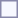<table style="border:1px solid #8888aa; background-color:#f7f8ff; padding:5px; font-size:95%; margin: 0px 12px 12px 0px;">
</table>
